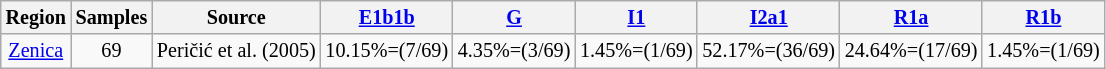<table class="wikitable" style="text-align:center; font-size: 84%">
<tr>
<th>Region</th>
<th>Samples</th>
<th>Source</th>
<th><a href='#'>E1b1b</a></th>
<th><a href='#'>G</a></th>
<th><a href='#'>I1</a></th>
<th><a href='#'>I2a1</a></th>
<th><a href='#'>R1a</a></th>
<th><a href='#'>R1b</a></th>
</tr>
<tr>
<td><a href='#'>Zenica</a></td>
<td>69</td>
<td>Peričić et al. (2005)</td>
<td>10.15%=(7/69)</td>
<td>4.35%=(3/69)</td>
<td>1.45%=(1/69)</td>
<td>52.17%=(36/69)</td>
<td>24.64%=(17/69)</td>
<td>1.45%=(1/69)</td>
</tr>
</table>
